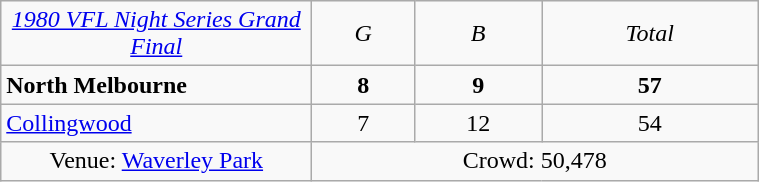<table class="wikitable" style="text-align:center; width:40%">
<tr>
<td width=200><em><a href='#'>1980 VFL Night Series Grand Final</a></em></td>
<td><em>G</em></td>
<td><em>B</em></td>
<td><em>Total</em></td>
</tr>
<tr>
<td style="text-align:left"><strong>North Melbourne</strong></td>
<td><strong>8</strong></td>
<td><strong>9</strong></td>
<td><strong>57</strong></td>
</tr>
<tr>
<td style="text-align:left"><a href='#'>Collingwood</a></td>
<td>7</td>
<td>12</td>
<td>54</td>
</tr>
<tr>
<td>Venue: <a href='#'>Waverley Park</a></td>
<td colspan=3>Crowd: 50,478</td>
</tr>
</table>
